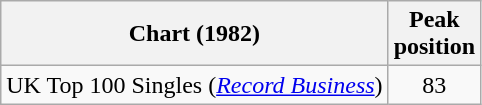<table class="wikitable sortable">
<tr>
<th>Chart (1982)</th>
<th>Peak<br>position</th>
</tr>
<tr>
<td align="left">UK Top 100 Singles (<em><a href='#'>Record Business</a></em>)</td>
<td style="text-align:center;">83</td>
</tr>
</table>
